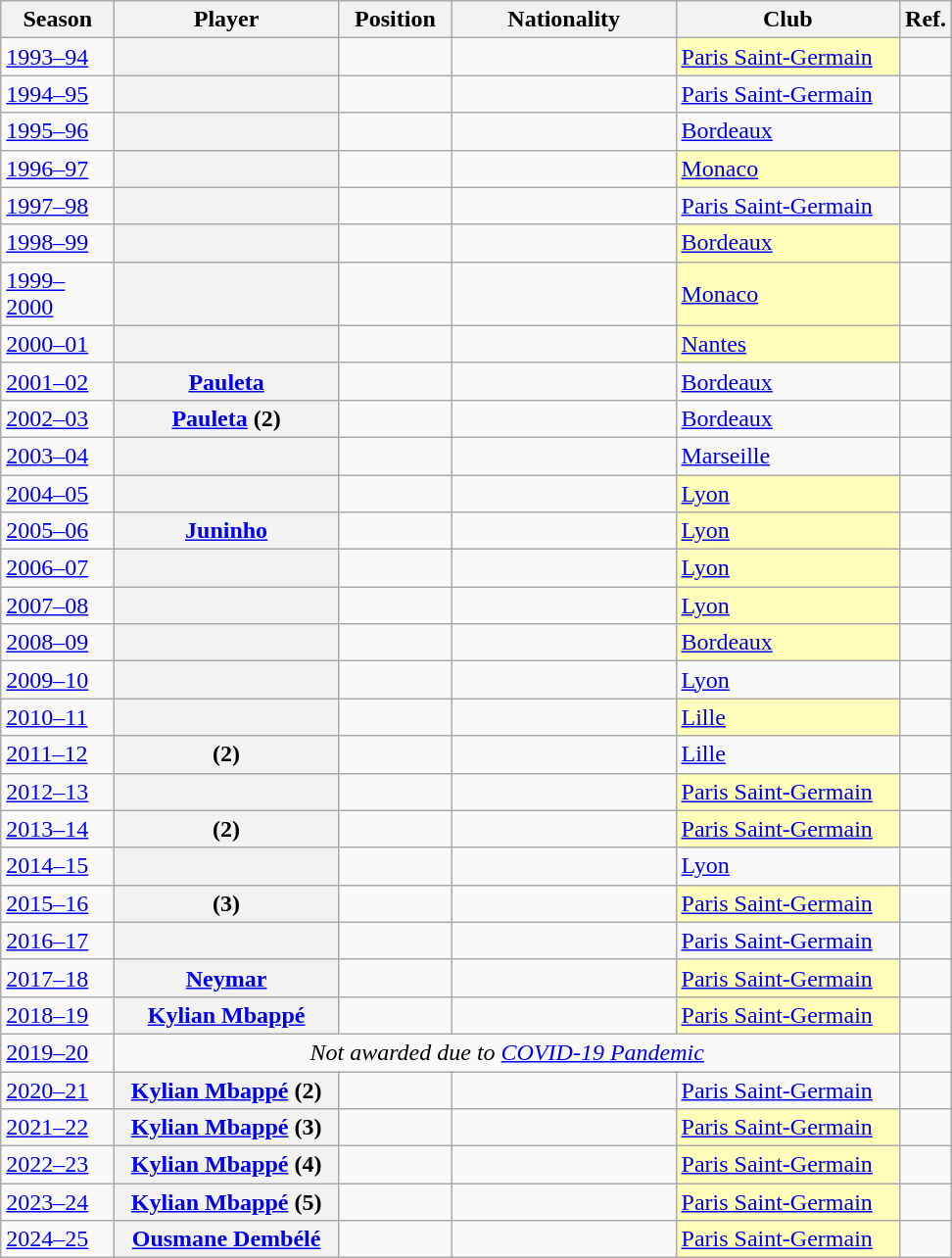<table class="sortable wikitable plainrowheaders">
<tr>
<th scope="col" width=70px>Season</th>
<th scope="col" width=145px>Player</th>
<th scope="col" width=70px>Position</th>
<th scope="col" width=145px>Nationality</th>
<th scope="col" width=145px>Club</th>
<th scope="col" class="unsortable">Ref.</th>
</tr>
<tr>
<td><a href='#'>1993–94</a></td>
<th scope=row></th>
<td></td>
<td></td>
<td style="background:#ffb"><a href='#'>Paris Saint-Germain</a></td>
<td align=center></td>
</tr>
<tr>
<td><a href='#'>1994–95</a></td>
<th scope=row></th>
<td></td>
<td></td>
<td><a href='#'>Paris Saint-Germain</a></td>
<td align=center></td>
</tr>
<tr>
<td><a href='#'>1995–96</a></td>
<th scope=row></th>
<td></td>
<td></td>
<td><a href='#'>Bordeaux</a></td>
<td align=center></td>
</tr>
<tr>
<td><a href='#'>1996–97</a></td>
<th scope=row></th>
<td></td>
<td></td>
<td style="background:#ffb"><a href='#'>Monaco</a></td>
<td align=center></td>
</tr>
<tr>
<td><a href='#'>1997–98</a></td>
<th scope=row></th>
<td></td>
<td></td>
<td><a href='#'>Paris Saint-Germain</a></td>
<td align=center></td>
</tr>
<tr>
<td><a href='#'>1998–99</a></td>
<th scope=row></th>
<td></td>
<td></td>
<td style="background:#ffb"><a href='#'>Bordeaux</a></td>
<td align=center></td>
</tr>
<tr>
<td><a href='#'>1999–2000</a></td>
<th scope=row></th>
<td></td>
<td></td>
<td style="background:#ffb"><a href='#'>Monaco</a></td>
<td align=center></td>
</tr>
<tr>
<td><a href='#'>2000–01</a></td>
<th scope=row></th>
<td></td>
<td></td>
<td style="background:#ffb"><a href='#'>Nantes</a></td>
<td align=center></td>
</tr>
<tr>
<td><a href='#'>2001–02</a></td>
<th scope=row><a href='#'>Pauleta</a></th>
<td></td>
<td></td>
<td><a href='#'>Bordeaux</a></td>
<td align=center></td>
</tr>
<tr>
<td><a href='#'>2002–03</a></td>
<th scope=row><a href='#'>Pauleta</a> (2)</th>
<td></td>
<td></td>
<td><a href='#'>Bordeaux</a></td>
<td align=center></td>
</tr>
<tr>
<td><a href='#'>2003–04</a></td>
<th scope=row></th>
<td></td>
<td></td>
<td><a href='#'>Marseille</a></td>
<td align=center></td>
</tr>
<tr>
<td><a href='#'>2004–05</a></td>
<th scope=row></th>
<td></td>
<td></td>
<td style="background:#ffb"><a href='#'>Lyon</a></td>
<td align=center></td>
</tr>
<tr>
<td><a href='#'>2005–06</a></td>
<th scope=row><a href='#'>Juninho</a></th>
<td></td>
<td></td>
<td style="background:#ffb"><a href='#'>Lyon</a></td>
<td align=center></td>
</tr>
<tr>
<td><a href='#'>2006–07</a></td>
<th scope=row></th>
<td></td>
<td></td>
<td style="background:#ffb"><a href='#'>Lyon</a></td>
<td align=center></td>
</tr>
<tr>
<td><a href='#'>2007–08</a></td>
<th scope=row></th>
<td></td>
<td></td>
<td style="background:#ffb"><a href='#'>Lyon</a></td>
<td align=center></td>
</tr>
<tr>
<td><a href='#'>2008–09</a></td>
<th scope=row></th>
<td></td>
<td></td>
<td style="background:#ffb"><a href='#'>Bordeaux</a></td>
<td align=center></td>
</tr>
<tr>
<td><a href='#'>2009–10</a></td>
<th scope=row></th>
<td></td>
<td></td>
<td><a href='#'>Lyon</a></td>
<td align=center></td>
</tr>
<tr>
<td><a href='#'>2010–11</a></td>
<th scope=row></th>
<td></td>
<td></td>
<td style="background:#ffb"><a href='#'>Lille</a></td>
<td align=center></td>
</tr>
<tr>
<td><a href='#'>2011–12</a></td>
<th scope=row> (2)</th>
<td></td>
<td></td>
<td><a href='#'>Lille</a></td>
<td align=center></td>
</tr>
<tr>
<td><a href='#'>2012–13</a></td>
<th scope=row></th>
<td></td>
<td></td>
<td style="background:#ffb"><a href='#'>Paris Saint-Germain</a></td>
<td></td>
</tr>
<tr>
<td><a href='#'>2013–14</a></td>
<th scope=row> (2)</th>
<td></td>
<td></td>
<td style="background:#ffb"><a href='#'>Paris Saint-Germain</a></td>
<td></td>
</tr>
<tr>
<td><a href='#'>2014–15</a></td>
<th scope=row></th>
<td></td>
<td></td>
<td><a href='#'>Lyon</a></td>
<td align=center></td>
</tr>
<tr>
<td><a href='#'>2015–16</a></td>
<th scope=row> (3)</th>
<td></td>
<td></td>
<td style="background:#ffb"><a href='#'>Paris Saint-Germain</a></td>
<td align=center></td>
</tr>
<tr>
<td><a href='#'>2016–17</a></td>
<th scope=row></th>
<td></td>
<td></td>
<td><a href='#'>Paris Saint-Germain</a></td>
<td align=center></td>
</tr>
<tr>
<td><a href='#'>2017–18</a></td>
<th scope=row><a href='#'>Neymar</a></th>
<td></td>
<td></td>
<td style="background:#ffb"><a href='#'>Paris Saint-Germain</a></td>
<td align=center></td>
</tr>
<tr>
<td><a href='#'>2018–19</a></td>
<th scope=row><a href='#'>Kylian Mbappé</a></th>
<td></td>
<td></td>
<td style="background:#ffb"><a href='#'>Paris Saint-Germain</a></td>
<td align=center></td>
</tr>
<tr>
<td><a href='#'>2019–20</a></td>
<td colspan=4 align=center><em>Not awarded due to <a href='#'>COVID-19 Pandemic</a></em></td>
<td align=center></td>
</tr>
<tr>
<td><a href='#'>2020–21</a></td>
<th scope=row><a href='#'>Kylian Mbappé</a> (2)</th>
<td></td>
<td></td>
<td><a href='#'>Paris Saint-Germain</a></td>
<td align=center></td>
</tr>
<tr>
<td><a href='#'>2021–22</a></td>
<th scope=row><a href='#'>Kylian Mbappé</a> (3)</th>
<td></td>
<td></td>
<td style="background:#ffb"><a href='#'>Paris Saint-Germain</a></td>
<td align=center></td>
</tr>
<tr>
<td><a href='#'>2022–23</a></td>
<th scope=row><a href='#'>Kylian Mbappé</a> (4)</th>
<td></td>
<td></td>
<td style="background:#ffb"><a href='#'>Paris Saint-Germain</a></td>
<td align=center></td>
</tr>
<tr>
<td><a href='#'>2023–24</a></td>
<th scope=row><a href='#'>Kylian Mbappé</a> (5)</th>
<td></td>
<td></td>
<td style="background:#ffb"><a href='#'>Paris Saint-Germain</a></td>
<td align=center></td>
</tr>
<tr>
<td><a href='#'>2024–25</a></td>
<th scope=row><a href='#'>Ousmane Dembélé</a></th>
<td></td>
<td></td>
<td style="background:#ffb"><a href='#'>Paris Saint-Germain</a></td>
<td align=center></td>
</tr>
</table>
